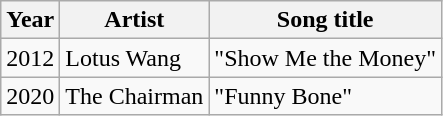<table class="wikitable sortable">
<tr>
<th>Year</th>
<th>Artist</th>
<th>Song title</th>
</tr>
<tr>
<td>2012</td>
<td>Lotus Wang</td>
<td>"Show Me the Money"</td>
</tr>
<tr>
<td>2020</td>
<td>The Chairman</td>
<td>"Funny Bone"</td>
</tr>
</table>
